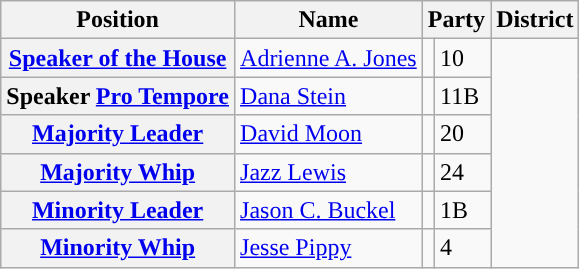<table class="wikitable sortable">
<tr>
<th scope="col">Position</th>
<th scope="col">Name</th>
<th scope="colgroup" colspan=2>Party</th>
<th scope="col">District</th>
</tr>
<tr>
<th scope="row"><a href='#'>Speaker of the House</a></th>
<td><a href='#'>Adrienne A. Jones</a></td>
<td></td>
<td>10</td>
</tr>
<tr>
<th scope="row">Speaker <a href='#'>Pro Tempore</a></th>
<td><a href='#'>Dana Stein</a></td>
<td></td>
<td>11B</td>
</tr>
<tr>
<th scope="row"><a href='#'>Majority Leader</a></th>
<td><a href='#'>David Moon</a></td>
<td></td>
<td>20</td>
</tr>
<tr>
<th scope="row"><a href='#'>Majority Whip</a></th>
<td><a href='#'>Jazz Lewis</a></td>
<td></td>
<td>24</td>
</tr>
<tr>
<th scope="row"><a href='#'>Minority Leader</a></th>
<td><a href='#'>Jason C. Buckel</a></td>
<td></td>
<td>1B</td>
</tr>
<tr>
<th scope="row"><a href='#'>Minority Whip</a></th>
<td><a href='#'>Jesse Pippy</a></td>
<td></td>
<td>4</td>
</tr>
</table>
